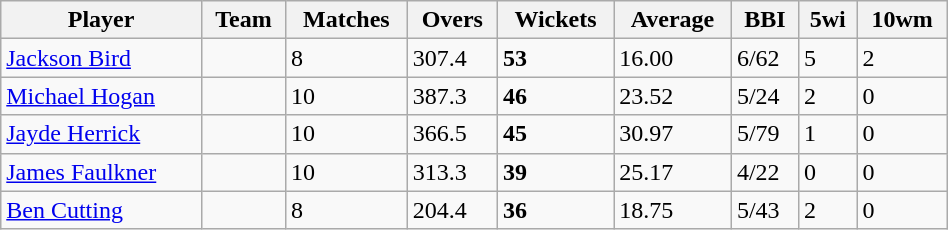<table class="wikitable" style="width:50%;">
<tr>
<th>Player</th>
<th>Team</th>
<th>Matches</th>
<th>Overs</th>
<th>Wickets</th>
<th>Average</th>
<th>BBI</th>
<th>5wi</th>
<th>10wm</th>
</tr>
<tr>
<td><a href='#'>Jackson Bird</a></td>
<td></td>
<td>8</td>
<td>307.4</td>
<td><strong>53</strong></td>
<td>16.00</td>
<td>6/62</td>
<td>5</td>
<td>2</td>
</tr>
<tr>
<td><a href='#'>Michael Hogan</a></td>
<td></td>
<td>10</td>
<td>387.3</td>
<td><strong>46</strong></td>
<td>23.52</td>
<td>5/24</td>
<td>2</td>
<td>0</td>
</tr>
<tr>
<td><a href='#'>Jayde Herrick</a></td>
<td></td>
<td>10</td>
<td>366.5</td>
<td><strong>45</strong></td>
<td>30.97</td>
<td>5/79</td>
<td>1</td>
<td>0</td>
</tr>
<tr>
<td><a href='#'>James Faulkner</a></td>
<td></td>
<td>10</td>
<td>313.3</td>
<td><strong>39</strong></td>
<td>25.17</td>
<td>4/22</td>
<td>0</td>
<td>0</td>
</tr>
<tr>
<td><a href='#'>Ben Cutting</a></td>
<td></td>
<td>8</td>
<td>204.4</td>
<td><strong>36</strong></td>
<td>18.75</td>
<td>5/43</td>
<td>2</td>
<td>0</td>
</tr>
</table>
